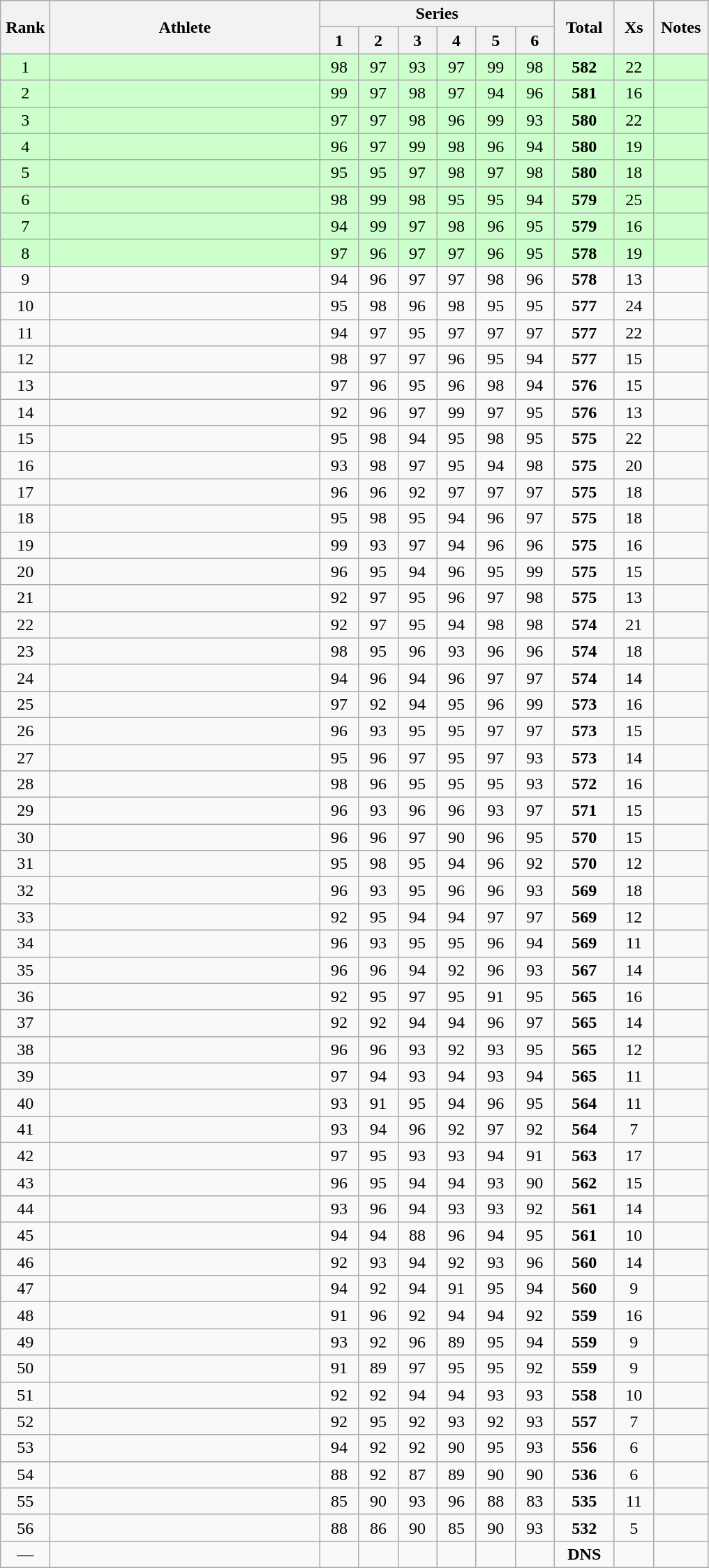<table class="wikitable" style="text-align:center">
<tr>
<th rowspan=2 width=40>Rank</th>
<th rowspan=2 width=250>Athlete</th>
<th colspan=6>Series</th>
<th rowspan=2 width=50>Total</th>
<th rowspan=2 width=30>Xs</th>
<th rowspan=2 width=45>Notes</th>
</tr>
<tr>
<th width=30>1</th>
<th width=30>2</th>
<th width=30>3</th>
<th width=30>4</th>
<th width=30>5</th>
<th width=30>6</th>
</tr>
<tr bgcolor=ccffcc>
<td>1</td>
<td align=left></td>
<td>98</td>
<td>97</td>
<td>93</td>
<td>97</td>
<td>99</td>
<td>98</td>
<td><strong>582</strong></td>
<td>22</td>
<td></td>
</tr>
<tr bgcolor=ccffcc>
<td>2</td>
<td align=left></td>
<td>99</td>
<td>97</td>
<td>98</td>
<td>97</td>
<td>94</td>
<td>96</td>
<td><strong>581</strong></td>
<td>16</td>
<td></td>
</tr>
<tr bgcolor=ccffcc>
<td>3</td>
<td align=left></td>
<td>97</td>
<td>97</td>
<td>98</td>
<td>96</td>
<td>99</td>
<td>93</td>
<td><strong>580</strong></td>
<td>22</td>
<td></td>
</tr>
<tr bgcolor=ccffcc>
<td>4</td>
<td align=left></td>
<td>96</td>
<td>97</td>
<td>99</td>
<td>98</td>
<td>96</td>
<td>94</td>
<td><strong>580</strong></td>
<td>19</td>
<td></td>
</tr>
<tr bgcolor=ccffcc>
<td>5</td>
<td align=left></td>
<td>95</td>
<td>95</td>
<td>97</td>
<td>98</td>
<td>97</td>
<td>98</td>
<td><strong>580</strong></td>
<td>18</td>
<td></td>
</tr>
<tr bgcolor=ccffcc>
<td>6</td>
<td align=left></td>
<td>98</td>
<td>99</td>
<td>98</td>
<td>95</td>
<td>95</td>
<td>94</td>
<td><strong>579</strong></td>
<td>25</td>
<td></td>
</tr>
<tr bgcolor=ccffcc>
<td>7</td>
<td align=left></td>
<td>94</td>
<td>99</td>
<td>97</td>
<td>98</td>
<td>96</td>
<td>95</td>
<td><strong>579</strong></td>
<td>16</td>
<td></td>
</tr>
<tr bgcolor=ccffcc>
<td>8</td>
<td align=left></td>
<td>97</td>
<td>96</td>
<td>97</td>
<td>97</td>
<td>96</td>
<td>95</td>
<td><strong>578</strong></td>
<td>19</td>
<td></td>
</tr>
<tr>
<td>9</td>
<td align=left></td>
<td>94</td>
<td>96</td>
<td>97</td>
<td>97</td>
<td>98</td>
<td>96</td>
<td><strong>578</strong></td>
<td>13</td>
<td></td>
</tr>
<tr>
<td>10</td>
<td align=left></td>
<td>95</td>
<td>98</td>
<td>96</td>
<td>98</td>
<td>95</td>
<td>95</td>
<td><strong>577</strong></td>
<td>24</td>
<td></td>
</tr>
<tr>
<td>11</td>
<td align=left></td>
<td>94</td>
<td>97</td>
<td>95</td>
<td>97</td>
<td>97</td>
<td>97</td>
<td><strong>577</strong></td>
<td>22</td>
<td></td>
</tr>
<tr>
<td>12</td>
<td align=left></td>
<td>98</td>
<td>97</td>
<td>97</td>
<td>96</td>
<td>95</td>
<td>94</td>
<td><strong>577</strong></td>
<td>15</td>
<td></td>
</tr>
<tr>
<td>13</td>
<td align=left></td>
<td>97</td>
<td>96</td>
<td>95</td>
<td>96</td>
<td>98</td>
<td>94</td>
<td><strong>576</strong></td>
<td>15</td>
<td></td>
</tr>
<tr>
<td>14</td>
<td align=left></td>
<td>92</td>
<td>96</td>
<td>97</td>
<td>99</td>
<td>97</td>
<td>95</td>
<td><strong>576</strong></td>
<td>13</td>
<td></td>
</tr>
<tr>
<td>15</td>
<td align=left></td>
<td>95</td>
<td>98</td>
<td>94</td>
<td>95</td>
<td>98</td>
<td>95</td>
<td><strong>575</strong></td>
<td>22</td>
<td></td>
</tr>
<tr>
<td>16</td>
<td align=left></td>
<td>93</td>
<td>98</td>
<td>97</td>
<td>95</td>
<td>94</td>
<td>98</td>
<td><strong>575</strong></td>
<td>20</td>
<td></td>
</tr>
<tr>
<td>17</td>
<td align=left></td>
<td>96</td>
<td>96</td>
<td>92</td>
<td>97</td>
<td>97</td>
<td>97</td>
<td><strong>575</strong></td>
<td>18</td>
<td></td>
</tr>
<tr>
<td>18</td>
<td align=left></td>
<td>95</td>
<td>98</td>
<td>95</td>
<td>94</td>
<td>96</td>
<td>97</td>
<td><strong>575</strong></td>
<td>18</td>
<td></td>
</tr>
<tr>
<td>19</td>
<td align=left></td>
<td>99</td>
<td>93</td>
<td>97</td>
<td>94</td>
<td>96</td>
<td>96</td>
<td><strong>575</strong></td>
<td>16</td>
<td></td>
</tr>
<tr>
<td>20</td>
<td align=left></td>
<td>96</td>
<td>95</td>
<td>94</td>
<td>96</td>
<td>95</td>
<td>99</td>
<td><strong>575</strong></td>
<td>15</td>
<td></td>
</tr>
<tr>
<td>21</td>
<td align=left></td>
<td>92</td>
<td>97</td>
<td>95</td>
<td>96</td>
<td>97</td>
<td>98</td>
<td><strong>575</strong></td>
<td>13</td>
<td></td>
</tr>
<tr>
<td>22</td>
<td align=left></td>
<td>92</td>
<td>97</td>
<td>95</td>
<td>94</td>
<td>98</td>
<td>98</td>
<td><strong>574</strong></td>
<td>21</td>
<td></td>
</tr>
<tr>
<td>23</td>
<td align=left></td>
<td>98</td>
<td>95</td>
<td>96</td>
<td>93</td>
<td>96</td>
<td>96</td>
<td><strong>574</strong></td>
<td>18</td>
<td></td>
</tr>
<tr>
<td>24</td>
<td align=left></td>
<td>94</td>
<td>96</td>
<td>94</td>
<td>96</td>
<td>97</td>
<td>97</td>
<td><strong>574</strong></td>
<td>14</td>
<td></td>
</tr>
<tr>
<td>25</td>
<td align=left></td>
<td>97</td>
<td>92</td>
<td>94</td>
<td>95</td>
<td>96</td>
<td>99</td>
<td><strong>573</strong></td>
<td>16</td>
<td></td>
</tr>
<tr>
<td>26</td>
<td align=left></td>
<td>96</td>
<td>93</td>
<td>95</td>
<td>95</td>
<td>97</td>
<td>97</td>
<td><strong>573</strong></td>
<td>15</td>
<td></td>
</tr>
<tr>
<td>27</td>
<td align=left></td>
<td>95</td>
<td>96</td>
<td>97</td>
<td>95</td>
<td>97</td>
<td>93</td>
<td><strong>573</strong></td>
<td>14</td>
<td></td>
</tr>
<tr>
<td>28</td>
<td align=left></td>
<td>98</td>
<td>96</td>
<td>95</td>
<td>95</td>
<td>95</td>
<td>93</td>
<td><strong>572</strong></td>
<td>16</td>
<td></td>
</tr>
<tr>
<td>29</td>
<td align=left></td>
<td>96</td>
<td>93</td>
<td>96</td>
<td>96</td>
<td>93</td>
<td>97</td>
<td><strong>571</strong></td>
<td>15</td>
<td></td>
</tr>
<tr>
<td>30</td>
<td align=left></td>
<td>96</td>
<td>96</td>
<td>97</td>
<td>90</td>
<td>96</td>
<td>95</td>
<td><strong>570</strong></td>
<td>15</td>
<td></td>
</tr>
<tr>
<td>31</td>
<td align=left></td>
<td>95</td>
<td>98</td>
<td>95</td>
<td>94</td>
<td>96</td>
<td>92</td>
<td><strong>570</strong></td>
<td>12</td>
<td></td>
</tr>
<tr>
<td>32</td>
<td align=left></td>
<td>96</td>
<td>93</td>
<td>95</td>
<td>96</td>
<td>96</td>
<td>93</td>
<td><strong>569</strong></td>
<td>18</td>
<td></td>
</tr>
<tr>
<td>33</td>
<td align=left></td>
<td>92</td>
<td>95</td>
<td>94</td>
<td>94</td>
<td>97</td>
<td>97</td>
<td><strong>569</strong></td>
<td>12</td>
<td></td>
</tr>
<tr>
<td>34</td>
<td align=left></td>
<td>96</td>
<td>93</td>
<td>95</td>
<td>95</td>
<td>96</td>
<td>94</td>
<td><strong>569</strong></td>
<td>11</td>
<td></td>
</tr>
<tr>
<td>35</td>
<td align=left></td>
<td>96</td>
<td>96</td>
<td>94</td>
<td>92</td>
<td>96</td>
<td>93</td>
<td><strong>567</strong></td>
<td>14</td>
<td></td>
</tr>
<tr>
<td>36</td>
<td align=left></td>
<td>92</td>
<td>95</td>
<td>97</td>
<td>95</td>
<td>91</td>
<td>95</td>
<td><strong>565</strong></td>
<td>16</td>
<td></td>
</tr>
<tr>
<td>37</td>
<td align=left></td>
<td>92</td>
<td>92</td>
<td>94</td>
<td>94</td>
<td>96</td>
<td>97</td>
<td><strong>565</strong></td>
<td>14</td>
<td></td>
</tr>
<tr>
<td>38</td>
<td align=left></td>
<td>96</td>
<td>96</td>
<td>93</td>
<td>92</td>
<td>93</td>
<td>95</td>
<td><strong>565</strong></td>
<td>12</td>
<td></td>
</tr>
<tr>
<td>39</td>
<td align=left></td>
<td>97</td>
<td>94</td>
<td>93</td>
<td>94</td>
<td>93</td>
<td>94</td>
<td><strong>565</strong></td>
<td>11</td>
<td></td>
</tr>
<tr>
<td>40</td>
<td align=left></td>
<td>93</td>
<td>91</td>
<td>95</td>
<td>94</td>
<td>96</td>
<td>95</td>
<td><strong>564</strong></td>
<td>11</td>
<td></td>
</tr>
<tr>
<td>41</td>
<td align=left></td>
<td>93</td>
<td>94</td>
<td>96</td>
<td>92</td>
<td>97</td>
<td>92</td>
<td><strong>564</strong></td>
<td>7</td>
<td></td>
</tr>
<tr>
<td>42</td>
<td align=left></td>
<td>97</td>
<td>95</td>
<td>93</td>
<td>93</td>
<td>94</td>
<td>91</td>
<td><strong>563</strong></td>
<td>17</td>
<td></td>
</tr>
<tr>
<td>43</td>
<td align=left></td>
<td>96</td>
<td>95</td>
<td>94</td>
<td>94</td>
<td>93</td>
<td>90</td>
<td><strong>562</strong></td>
<td>15</td>
<td></td>
</tr>
<tr>
<td>44</td>
<td align=left></td>
<td>93</td>
<td>96</td>
<td>94</td>
<td>93</td>
<td>93</td>
<td>92</td>
<td><strong>561</strong></td>
<td>14</td>
<td></td>
</tr>
<tr>
<td>45</td>
<td align=left></td>
<td>94</td>
<td>94</td>
<td>88</td>
<td>96</td>
<td>94</td>
<td>95</td>
<td><strong>561</strong></td>
<td>10</td>
<td></td>
</tr>
<tr>
<td>46</td>
<td align=left></td>
<td>92</td>
<td>93</td>
<td>94</td>
<td>92</td>
<td>93</td>
<td>96</td>
<td><strong>560</strong></td>
<td>14</td>
<td></td>
</tr>
<tr>
<td>47</td>
<td align=left></td>
<td>94</td>
<td>92</td>
<td>94</td>
<td>91</td>
<td>95</td>
<td>94</td>
<td><strong>560</strong></td>
<td>9</td>
<td></td>
</tr>
<tr>
<td>48</td>
<td align=left></td>
<td>91</td>
<td>96</td>
<td>92</td>
<td>94</td>
<td>94</td>
<td>92</td>
<td><strong>559</strong></td>
<td>16</td>
<td></td>
</tr>
<tr>
<td>49</td>
<td align=left></td>
<td>93</td>
<td>92</td>
<td>96</td>
<td>89</td>
<td>95</td>
<td>94</td>
<td><strong>559</strong></td>
<td>9</td>
<td></td>
</tr>
<tr>
<td>50</td>
<td align=left></td>
<td>91</td>
<td>89</td>
<td>97</td>
<td>95</td>
<td>95</td>
<td>92</td>
<td><strong>559</strong></td>
<td>9</td>
<td></td>
</tr>
<tr>
<td>51</td>
<td align=left></td>
<td>92</td>
<td>92</td>
<td>94</td>
<td>94</td>
<td>93</td>
<td>93</td>
<td><strong>558</strong></td>
<td>10</td>
<td></td>
</tr>
<tr>
<td>52</td>
<td align=left></td>
<td>92</td>
<td>95</td>
<td>92</td>
<td>93</td>
<td>92</td>
<td>93</td>
<td><strong>557</strong></td>
<td>7</td>
<td></td>
</tr>
<tr>
<td>53</td>
<td align=left></td>
<td>94</td>
<td>92</td>
<td>92</td>
<td>90</td>
<td>95</td>
<td>93</td>
<td><strong>556</strong></td>
<td>6</td>
<td></td>
</tr>
<tr>
<td>54</td>
<td align=left></td>
<td>88</td>
<td>92</td>
<td>87</td>
<td>89</td>
<td>90</td>
<td>90</td>
<td><strong>536</strong></td>
<td>6</td>
<td></td>
</tr>
<tr>
<td>55</td>
<td align=left></td>
<td>85</td>
<td>90</td>
<td>93</td>
<td>96</td>
<td>88</td>
<td>83</td>
<td><strong>535</strong></td>
<td>11</td>
<td></td>
</tr>
<tr>
<td>56</td>
<td align=left></td>
<td>88</td>
<td>86</td>
<td>90</td>
<td>85</td>
<td>90</td>
<td>93</td>
<td><strong>532</strong></td>
<td>5</td>
<td></td>
</tr>
<tr>
<td>—</td>
<td align=left></td>
<td></td>
<td></td>
<td></td>
<td></td>
<td></td>
<td></td>
<td><strong>DNS</strong></td>
<td></td>
<td></td>
</tr>
</table>
